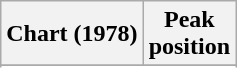<table class="wikitable sortable plainrowheaders" style="text-align:center">
<tr>
<th scope="col">Chart (1978)</th>
<th scope="col">Peak<br>position</th>
</tr>
<tr>
</tr>
<tr>
</tr>
</table>
